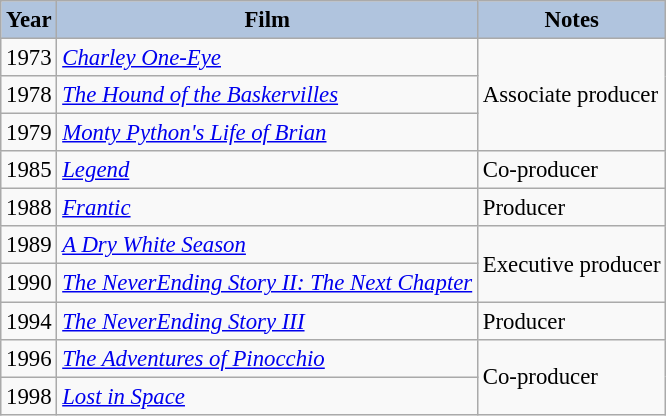<table class="wikitable" style="font-size:95%;">
<tr>
<th style="background:#B0C4DE;">Year</th>
<th style="background:#B0C4DE;">Film</th>
<th style="background:#B0C4DE;">Notes</th>
</tr>
<tr>
<td>1973</td>
<td><em><a href='#'>Charley One-Eye</a></em></td>
<td rowspan="3">Associate producer</td>
</tr>
<tr>
<td>1978</td>
<td><em><a href='#'>The Hound of the Baskervilles</a></em></td>
</tr>
<tr>
<td>1979</td>
<td><em><a href='#'>Monty Python's Life of Brian</a></em></td>
</tr>
<tr>
<td>1985</td>
<td><em><a href='#'>Legend</a></em></td>
<td>Co-producer</td>
</tr>
<tr>
<td>1988</td>
<td><em><a href='#'>Frantic</a></em></td>
<td>Producer</td>
</tr>
<tr>
<td>1989</td>
<td><em><a href='#'>A Dry White Season</a></em></td>
<td rowspan="2">Executive producer</td>
</tr>
<tr>
<td>1990</td>
<td><em><a href='#'>The NeverEnding Story II: The Next Chapter</a></em></td>
</tr>
<tr>
<td>1994</td>
<td><em><a href='#'>The NeverEnding Story III</a></em></td>
<td>Producer</td>
</tr>
<tr>
<td>1996</td>
<td><em><a href='#'>The Adventures of Pinocchio</a></em></td>
<td rowspan="2">Co-producer</td>
</tr>
<tr>
<td>1998</td>
<td><em><a href='#'>Lost in Space</a></em></td>
</tr>
</table>
